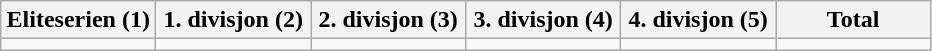<table class="wikitable">
<tr>
<th width="16.6%">Eliteserien (1)</th>
<th width="16.6%">1. divisjon (2)</th>
<th width="16.6%">2. divisjon (3)</th>
<th width="16.6%">3. divisjon (4)</th>
<th width="16.6%">4. divisjon (5)</th>
<th width="16.6%">Total</th>
</tr>
<tr>
<td></td>
<td></td>
<td></td>
<td></td>
<td></td>
<td></td>
</tr>
</table>
